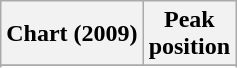<table class="wikitable sortable">
<tr>
<th>Chart (2009)</th>
<th>Peak<br>position</th>
</tr>
<tr>
</tr>
<tr>
</tr>
<tr>
</tr>
</table>
